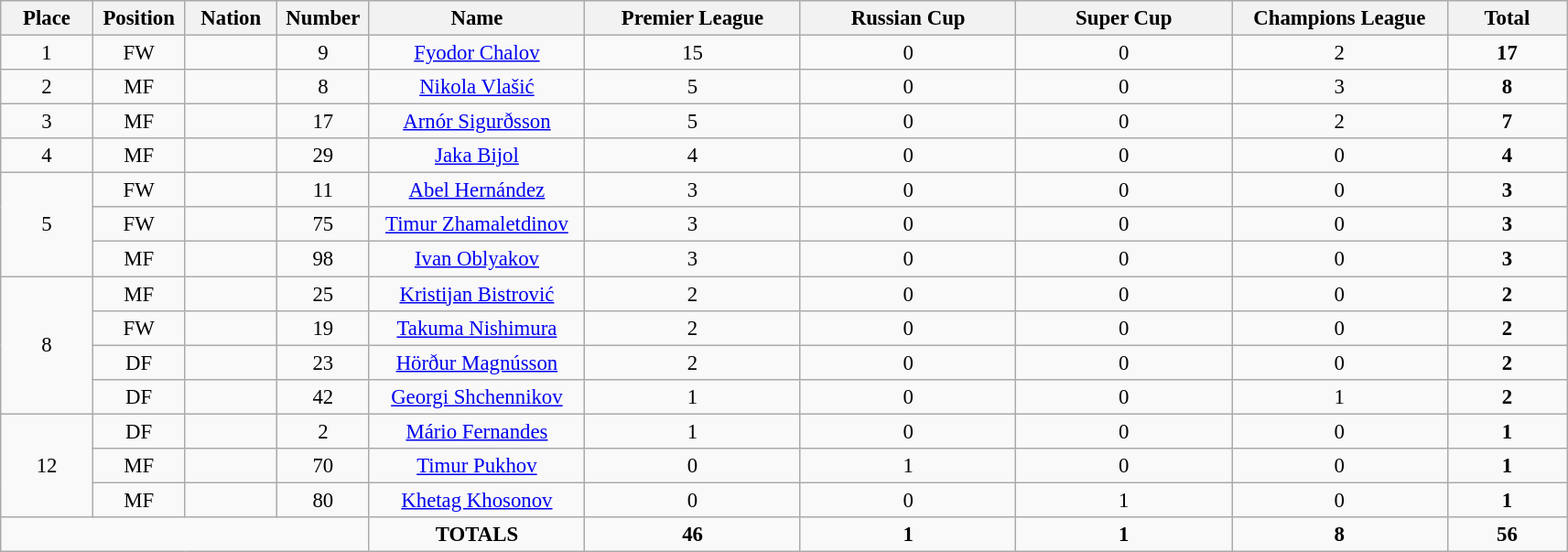<table class="wikitable" style="font-size: 95%; text-align: center;">
<tr>
<th width=60>Place</th>
<th width=60>Position</th>
<th width=60>Nation</th>
<th width=60>Number</th>
<th width=150>Name</th>
<th width=150>Premier League</th>
<th width=150>Russian Cup</th>
<th width=150>Super Cup</th>
<th width=150>Champions League</th>
<th width=80>Total</th>
</tr>
<tr>
<td>1</td>
<td>FW</td>
<td></td>
<td>9</td>
<td><a href='#'>Fyodor Chalov</a></td>
<td>15</td>
<td>0</td>
<td>0</td>
<td>2</td>
<td><strong>17</strong></td>
</tr>
<tr>
<td>2</td>
<td>MF</td>
<td></td>
<td>8</td>
<td><a href='#'>Nikola Vlašić</a></td>
<td>5</td>
<td>0</td>
<td>0</td>
<td>3</td>
<td><strong>8</strong></td>
</tr>
<tr>
<td>3</td>
<td>MF</td>
<td></td>
<td>17</td>
<td><a href='#'>Arnór Sigurðsson</a></td>
<td>5</td>
<td>0</td>
<td>0</td>
<td>2</td>
<td><strong>7</strong></td>
</tr>
<tr>
<td>4</td>
<td>MF</td>
<td></td>
<td>29</td>
<td><a href='#'>Jaka Bijol</a></td>
<td>4</td>
<td>0</td>
<td>0</td>
<td>0</td>
<td><strong>4</strong></td>
</tr>
<tr>
<td rowspan="3">5</td>
<td>FW</td>
<td></td>
<td>11</td>
<td><a href='#'>Abel Hernández</a></td>
<td>3</td>
<td>0</td>
<td>0</td>
<td>0</td>
<td><strong>3</strong></td>
</tr>
<tr>
<td>FW</td>
<td></td>
<td>75</td>
<td><a href='#'>Timur Zhamaletdinov</a></td>
<td>3</td>
<td>0</td>
<td>0</td>
<td>0</td>
<td><strong>3</strong></td>
</tr>
<tr>
<td>MF</td>
<td></td>
<td>98</td>
<td><a href='#'>Ivan Oblyakov</a></td>
<td>3</td>
<td>0</td>
<td>0</td>
<td>0</td>
<td><strong>3</strong></td>
</tr>
<tr>
<td rowspan="4">8</td>
<td>MF</td>
<td></td>
<td>25</td>
<td><a href='#'>Kristijan Bistrović</a></td>
<td>2</td>
<td>0</td>
<td>0</td>
<td>0</td>
<td><strong>2</strong></td>
</tr>
<tr>
<td>FW</td>
<td></td>
<td>19</td>
<td><a href='#'>Takuma Nishimura</a></td>
<td>2</td>
<td>0</td>
<td>0</td>
<td>0</td>
<td><strong>2</strong></td>
</tr>
<tr>
<td>DF</td>
<td></td>
<td>23</td>
<td><a href='#'>Hörður Magnússon</a></td>
<td>2</td>
<td>0</td>
<td>0</td>
<td>0</td>
<td><strong>2</strong></td>
</tr>
<tr>
<td>DF</td>
<td></td>
<td>42</td>
<td><a href='#'>Georgi Shchennikov</a></td>
<td>1</td>
<td>0</td>
<td>0</td>
<td>1</td>
<td><strong>2</strong></td>
</tr>
<tr>
<td rowspan="3">12</td>
<td>DF</td>
<td></td>
<td>2</td>
<td><a href='#'>Mário Fernandes</a></td>
<td>1</td>
<td>0</td>
<td>0</td>
<td>0</td>
<td><strong>1</strong></td>
</tr>
<tr>
<td>MF</td>
<td></td>
<td>70</td>
<td><a href='#'>Timur Pukhov</a></td>
<td>0</td>
<td>1</td>
<td>0</td>
<td>0</td>
<td><strong>1</strong></td>
</tr>
<tr>
<td>MF</td>
<td></td>
<td>80</td>
<td><a href='#'>Khetag Khosonov</a></td>
<td>0</td>
<td>0</td>
<td>1</td>
<td>0</td>
<td><strong>1</strong></td>
</tr>
<tr>
<td colspan="4"></td>
<td><strong>TOTALS</strong></td>
<td><strong>46</strong></td>
<td><strong>1</strong></td>
<td><strong>1</strong></td>
<td><strong>8</strong></td>
<td><strong>56</strong></td>
</tr>
</table>
